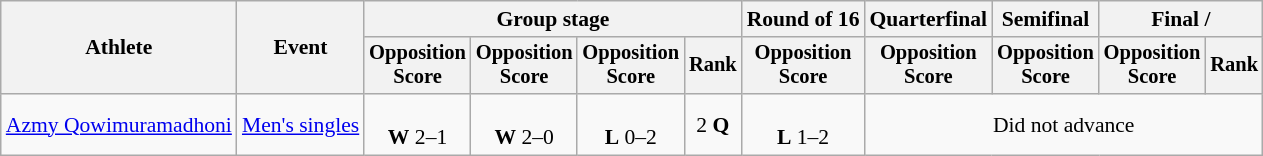<table class="wikitable" style="font-size:90%">
<tr>
<th rowspan=2>Athlete</th>
<th rowspan=2>Event</th>
<th colspan=4>Group stage</th>
<th>Round of 16</th>
<th>Quarterfinal</th>
<th>Semifinal</th>
<th colspan=2>Final / </th>
</tr>
<tr style="font-size:95%">
<th>Opposition<br>Score</th>
<th>Opposition<br>Score</th>
<th>Opposition<br>Score</th>
<th>Rank</th>
<th>Opposition<br>Score</th>
<th>Opposition<br>Score</th>
<th>Opposition<br>Score</th>
<th>Opposition<br>Score</th>
<th>Rank</th>
</tr>
<tr align=center>
<td align=left><a href='#'>Azmy Qowimuramadhoni</a></td>
<td align=left><a href='#'>Men's singles</a></td>
<td><br><strong>W</strong> 2–1</td>
<td><br><strong>W</strong> 2–0</td>
<td><br><strong>L</strong> 0–2</td>
<td>2 <strong>Q</strong></td>
<td><br><strong>L</strong> 1–2</td>
<td colspan=4>Did not advance</td>
</tr>
</table>
